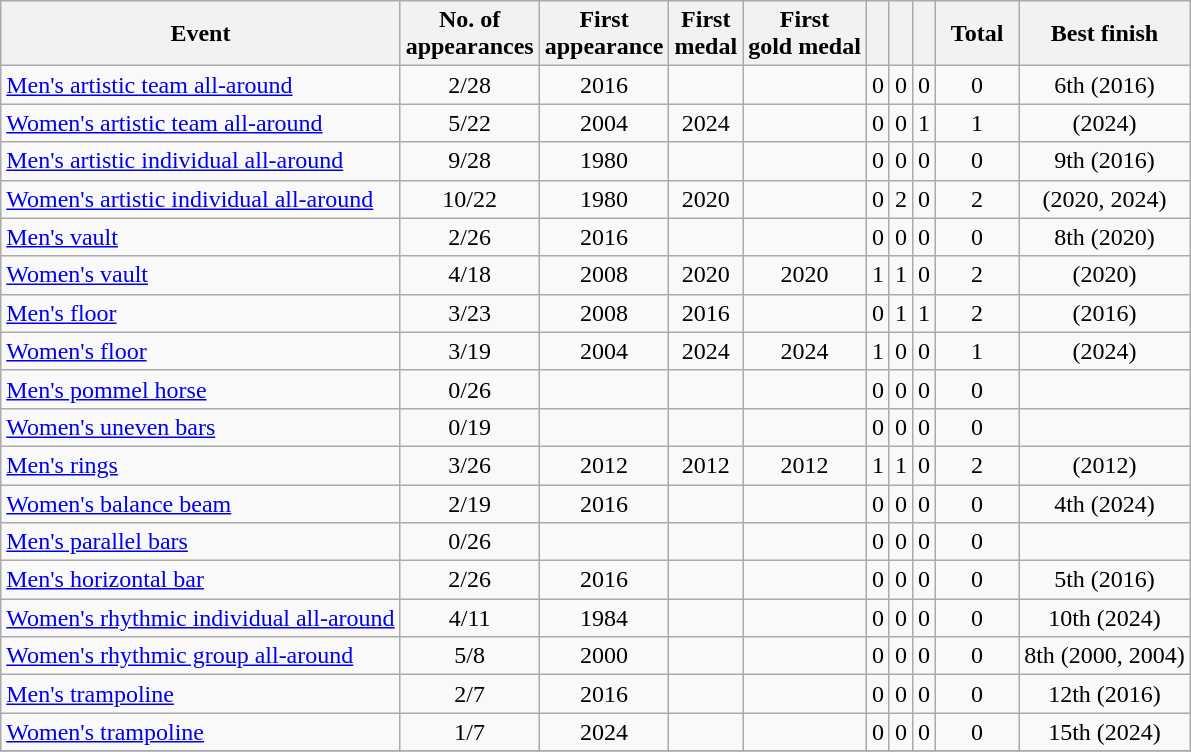<table class="wikitable sortable" style="text-align:center">
<tr>
<th>Event</th>
<th>No. of<br>appearances</th>
<th>First<br>appearance</th>
<th>First<br>medal</th>
<th>First<br>gold medal</th>
<th width:3em; font-weight:bold;"></th>
<th width:3em; font-weight:bold;"></th>
<th width:3em; font-weight:bold;"></th>
<th style="width:3em; font-weight:bold;">Total</th>
<th>Best finish</th>
</tr>
<tr>
<td align=left><a href='#'>Men's artistic team all-around</a></td>
<td>2/28</td>
<td>2016</td>
<td></td>
<td></td>
<td>0</td>
<td>0</td>
<td>0</td>
<td>0</td>
<td>6th (2016)</td>
</tr>
<tr>
<td align=left><a href='#'>Women's artistic team all-around</a></td>
<td>5/22</td>
<td>2004</td>
<td>2024</td>
<td></td>
<td>0</td>
<td>0</td>
<td>1</td>
<td>1</td>
<td> (2024)</td>
</tr>
<tr>
<td align=left><a href='#'>Men's artistic individual all-around</a></td>
<td>9/28</td>
<td>1980</td>
<td></td>
<td></td>
<td>0</td>
<td>0</td>
<td>0</td>
<td>0</td>
<td>9th (2016)</td>
</tr>
<tr>
<td align=left><a href='#'>Women's artistic individual all-around</a></td>
<td>10/22</td>
<td>1980</td>
<td>2020</td>
<td></td>
<td>0</td>
<td>2</td>
<td>0</td>
<td>2</td>
<td> (2020, 2024)</td>
</tr>
<tr>
<td align=left><a href='#'>Men's vault</a></td>
<td>2/26</td>
<td>2016</td>
<td></td>
<td></td>
<td>0</td>
<td>0</td>
<td>0</td>
<td>0</td>
<td>8th (2020)</td>
</tr>
<tr>
<td align=left><a href='#'>Women's vault</a></td>
<td>4/18</td>
<td>2008</td>
<td>2020</td>
<td>2020</td>
<td>1</td>
<td>1</td>
<td>0</td>
<td>2</td>
<td> (2020)</td>
</tr>
<tr>
<td align=left><a href='#'>Men's floor</a></td>
<td>3/23</td>
<td>2008</td>
<td>2016</td>
<td></td>
<td>0</td>
<td>1</td>
<td>1</td>
<td>2</td>
<td> (2016)</td>
</tr>
<tr>
<td align=left><a href='#'>Women's floor</a></td>
<td>3/19</td>
<td>2004</td>
<td>2024</td>
<td>2024</td>
<td>1</td>
<td>0</td>
<td>0</td>
<td>1</td>
<td> (2024)</td>
</tr>
<tr>
<td align=left><a href='#'>Men's pommel horse</a></td>
<td>0/26</td>
<td></td>
<td></td>
<td></td>
<td>0</td>
<td>0</td>
<td>0</td>
<td>0</td>
<td></td>
</tr>
<tr>
<td align=left><a href='#'>Women's uneven bars</a></td>
<td>0/19</td>
<td></td>
<td></td>
<td></td>
<td>0</td>
<td>0</td>
<td>0</td>
<td>0</td>
<td></td>
</tr>
<tr>
<td align=left><a href='#'>Men's rings</a></td>
<td>3/26</td>
<td>2012</td>
<td>2012</td>
<td>2012</td>
<td>1</td>
<td>1</td>
<td>0</td>
<td>2</td>
<td> (2012)</td>
</tr>
<tr>
<td align=left><a href='#'>Women's balance beam</a></td>
<td>2/19</td>
<td>2016</td>
<td></td>
<td></td>
<td>0</td>
<td>0</td>
<td>0</td>
<td>0</td>
<td>4th (2024)</td>
</tr>
<tr>
<td align=left><a href='#'>Men's parallel bars</a></td>
<td>0/26</td>
<td></td>
<td></td>
<td></td>
<td>0</td>
<td>0</td>
<td>0</td>
<td>0</td>
<td></td>
</tr>
<tr>
<td align=left><a href='#'>Men's horizontal bar</a></td>
<td>2/26</td>
<td>2016</td>
<td></td>
<td></td>
<td>0</td>
<td>0</td>
<td>0</td>
<td>0</td>
<td>5th (2016)</td>
</tr>
<tr>
<td align=left><a href='#'>Women's rhythmic individual all-around</a></td>
<td>4/11</td>
<td>1984</td>
<td></td>
<td></td>
<td>0</td>
<td>0</td>
<td>0</td>
<td>0</td>
<td>10th (2024)</td>
</tr>
<tr>
<td align=left><a href='#'>Women's rhythmic group all-around</a></td>
<td>5/8</td>
<td>2000</td>
<td></td>
<td></td>
<td>0</td>
<td>0</td>
<td>0</td>
<td>0</td>
<td>8th (2000, 2004)</td>
</tr>
<tr>
<td align=left><a href='#'>Men's trampoline</a></td>
<td>2/7</td>
<td>2016</td>
<td></td>
<td></td>
<td>0</td>
<td>0</td>
<td>0</td>
<td>0</td>
<td>12th (2016)</td>
</tr>
<tr>
<td align=left><a href='#'>Women's trampoline</a></td>
<td>1/7</td>
<td>2024</td>
<td></td>
<td></td>
<td>0</td>
<td>0</td>
<td>0</td>
<td>0</td>
<td>15th (2024)</td>
</tr>
<tr>
</tr>
</table>
